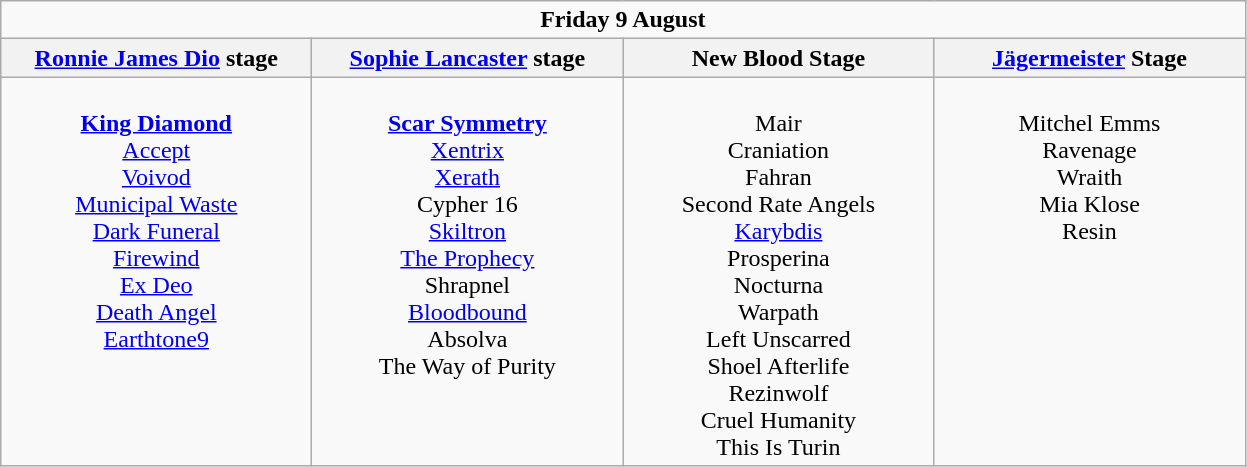<table class="wikitable">
<tr>
<td colspan="4" align="center"><strong>Friday 9 August</strong></td>
</tr>
<tr>
<th><a href='#'>Ronnie James Dio</a> stage</th>
<th><a href='#'>Sophie Lancaster</a> stage</th>
<th>New Blood Stage</th>
<th><a href='#'>Jägermeister</a> Stage</th>
</tr>
<tr>
<td valign="top" align="center" width=200><br><strong><a href='#'>King Diamond</a></strong><br>
<a href='#'>Accept</a><br>
<a href='#'>Voivod</a><br>
<a href='#'>Municipal Waste</a><br>
<a href='#'>Dark Funeral</a><br>
<a href='#'>Firewind</a><br>
<a href='#'>Ex Deo</a><br>
<a href='#'>Death Angel</a><br>
<a href='#'>Earthtone9</a><br></td>
<td valign="top" align="center" width=200><br><strong><a href='#'>Scar Symmetry</a></strong><br>
<a href='#'>Xentrix</a><br>
<a href='#'>Xerath</a><br>
Cypher 16<br>
<a href='#'>Skiltron</a><br>
<a href='#'>The Prophecy</a><br>
Shrapnel<br>
<a href='#'>Bloodbound</a><br>
Absolva<br>
The Way of Purity<br></td>
<td valign="top" align="center" width="200"><br>Mair<br>
Craniation<br>
Fahran<br>
Second Rate Angels<br>
<a href='#'>Karybdis</a><br>
Prosperina<br>
Nocturna<br>
Warpath<br>
Left Unscarred<br>
Shoel Afterlife<br>
Rezinwolf<br>
Cruel Humanity<br>
This Is Turin<br></td>
<td valign="top" align="center" width="200"><br>Mitchel Emms<br>
Ravenage<br>
Wraith<br>
Mia Klose<br>
Resin<br></td>
</tr>
</table>
